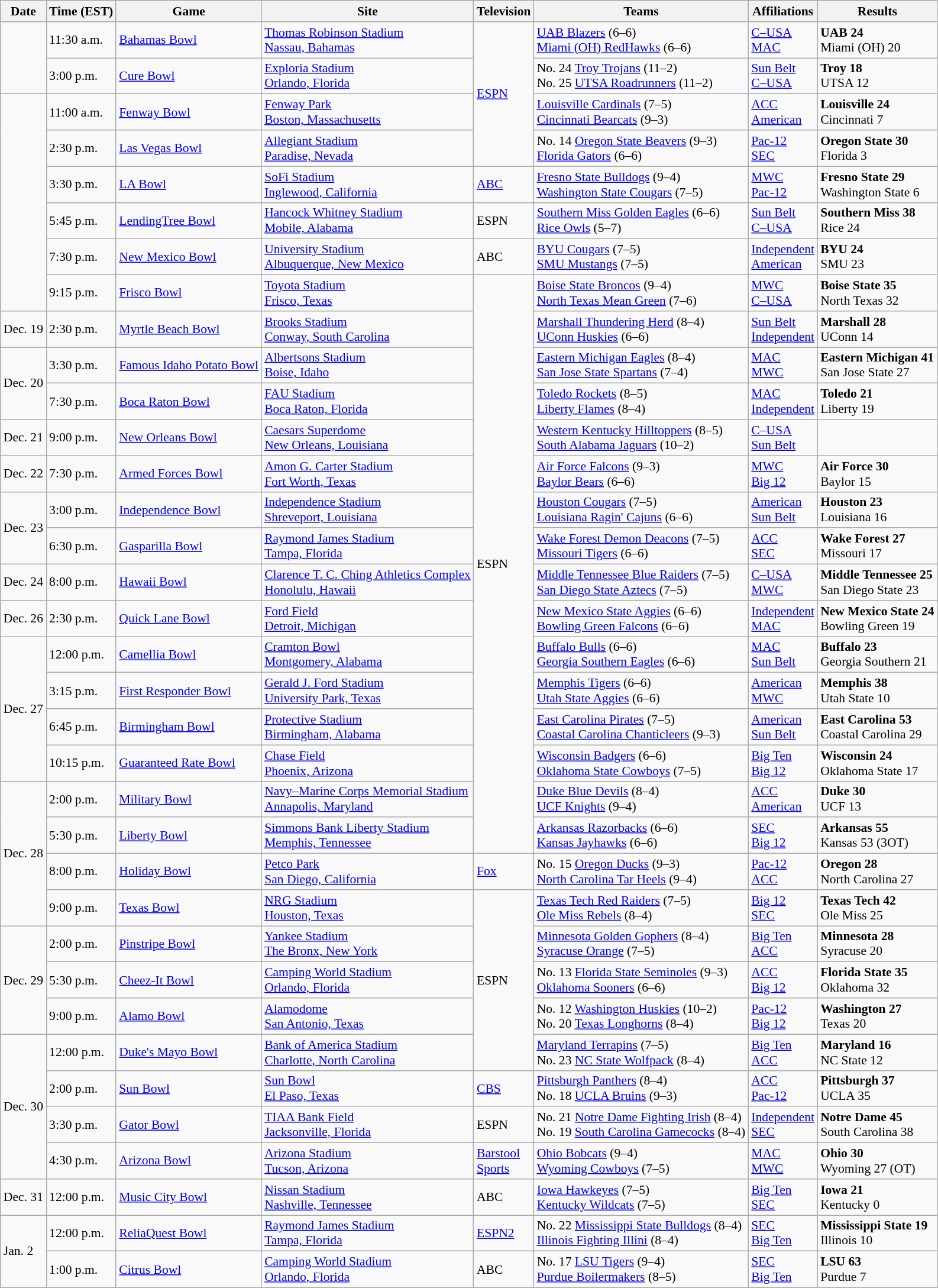<table class="wikitable" style="font-size:90%">
<tr>
<th>Date</th>
<th>Time (EST)</th>
<th>Game</th>
<th>Site</th>
<th>Television</th>
<th>Teams</th>
<th>Affiliations</th>
<th>Results</th>
</tr>
<tr>
<td rowspan=2></td>
<td>11:30 a.m.</td>
<td><a href='#'>Bahamas Bowl</a></td>
<td><a href='#'>Thomas Robinson Stadium</a><br><a href='#'>Nassau, Bahamas</a></td>
<td rowspan=4><a href='#'>ESPN</a></td>
<td><a href='#'>UAB Blazers</a> (6–6)<br><a href='#'>Miami (OH) RedHawks</a> (6–6)</td>
<td><a href='#'>C–USA</a><br><a href='#'>MAC</a></td>
<td><strong>UAB 24</strong><br>Miami (OH) 20</td>
</tr>
<tr>
<td>3:00 p.m.</td>
<td><a href='#'>Cure Bowl</a></td>
<td><a href='#'>Exploria Stadium</a><br><a href='#'>Orlando, Florida</a></td>
<td>No. 24 <a href='#'>Troy Trojans</a> (11–2)<br>No. 25 <a href='#'>UTSA Roadrunners</a> (11–2)</td>
<td><a href='#'>Sun Belt</a><br><a href='#'>C–USA</a></td>
<td><strong>Troy 18</strong><br>UTSA 12</td>
</tr>
<tr>
<td rowspan=6></td>
<td>11:00 a.m.</td>
<td><a href='#'>Fenway Bowl</a></td>
<td><a href='#'>Fenway Park</a><br><a href='#'>Boston, Massachusetts</a></td>
<td><a href='#'>Louisville Cardinals</a> (7–5)<br><a href='#'>Cincinnati Bearcats</a> (9–3)</td>
<td><a href='#'>ACC</a><br><a href='#'>American</a></td>
<td><strong>Louisville 24</strong><br>Cincinnati 7</td>
</tr>
<tr>
<td>2:30 p.m.</td>
<td><a href='#'>Las Vegas Bowl</a></td>
<td><a href='#'>Allegiant Stadium</a><br><a href='#'>Paradise, Nevada</a></td>
<td>No. 14 <a href='#'>Oregon State Beavers</a> (9–3)<br><a href='#'>Florida Gators</a> (6–6)</td>
<td><a href='#'>Pac-12</a><br><a href='#'>SEC</a></td>
<td><strong>Oregon State 30</strong><br>Florida 3</td>
</tr>
<tr>
<td>3:30 p.m.</td>
<td><a href='#'>LA Bowl</a></td>
<td><a href='#'>SoFi Stadium</a><br><a href='#'>Inglewood, California</a></td>
<td><a href='#'>ABC</a></td>
<td><a href='#'>Fresno State Bulldogs</a> (9–4)<br><a href='#'>Washington State Cougars</a> (7–5)</td>
<td><a href='#'>MWC</a><br><a href='#'>Pac-12</a></td>
<td><strong>Fresno State 29</strong><br>Washington State 6</td>
</tr>
<tr>
<td>5:45 p.m.</td>
<td><a href='#'>LendingTree Bowl</a></td>
<td><a href='#'>Hancock Whitney Stadium</a><br><a href='#'>Mobile, Alabama</a></td>
<td>ESPN</td>
<td><a href='#'>Southern Miss Golden Eagles</a> (6–6)<br><a href='#'>Rice Owls</a> (5–7)</td>
<td><a href='#'>Sun Belt</a><br><a href='#'>C–USA</a></td>
<td><strong>Southern Miss 38</strong><br>Rice 24</td>
</tr>
<tr>
<td>7:30 p.m.</td>
<td><a href='#'>New Mexico Bowl</a></td>
<td><a href='#'>University Stadium</a><br><a href='#'>Albuquerque, New Mexico</a></td>
<td>ABC</td>
<td><a href='#'>BYU Cougars</a> (7–5)<br><a href='#'>SMU Mustangs</a> (7–5)</td>
<td><a href='#'>Independent</a><br><a href='#'>American</a></td>
<td><strong>BYU 24</strong><br>SMU 23</td>
</tr>
<tr>
<td>9:15 p.m.</td>
<td><a href='#'>Frisco Bowl</a></td>
<td><a href='#'>Toyota Stadium</a><br><a href='#'>Frisco, Texas</a></td>
<td rowspan=16>ESPN</td>
<td><a href='#'>Boise State Broncos</a> (9–4)<br><a href='#'>North Texas Mean Green</a> (7–6)</td>
<td><a href='#'>MWC</a><br><a href='#'>C–USA</a></td>
<td><strong>Boise State 35</strong><br>North Texas 32</td>
</tr>
<tr>
<td rowspan=1>Dec. 19</td>
<td>2:30 p.m.</td>
<td><a href='#'>Myrtle Beach Bowl</a></td>
<td><a href='#'>Brooks Stadium</a><br><a href='#'>Conway, South Carolina</a></td>
<td><a href='#'>Marshall Thundering Herd</a> (8–4)<br><a href='#'>UConn Huskies</a> (6–6)</td>
<td><a href='#'>Sun Belt</a><br><a href='#'>Independent</a></td>
<td><strong>Marshall 28</strong><br>UConn 14</td>
</tr>
<tr>
<td rowspan=2>Dec. 20</td>
<td>3:30 p.m.</td>
<td><a href='#'>Famous Idaho Potato Bowl</a></td>
<td><a href='#'>Albertsons Stadium</a><br><a href='#'>Boise, Idaho</a></td>
<td><a href='#'>Eastern Michigan Eagles</a> (8–4)<br><a href='#'>San Jose State Spartans</a> (7–4)</td>
<td><a href='#'>MAC</a><br><a href='#'>MWC</a></td>
<td><strong>Eastern Michigan 41</strong><br>San Jose State 27</td>
</tr>
<tr>
<td>7:30 p.m.</td>
<td><a href='#'>Boca Raton Bowl</a></td>
<td><a href='#'>FAU Stadium</a><br><a href='#'>Boca Raton, Florida</a></td>
<td><a href='#'>Toledo Rockets</a> (8–5)<br><a href='#'>Liberty Flames</a> (8–4)</td>
<td><a href='#'>MAC</a><br><a href='#'>Independent</a></td>
<td><strong>Toledo 21</strong><br>Liberty 19</td>
</tr>
<tr>
<td rowspan=1>Dec. 21</td>
<td>9:00 p.m.</td>
<td><a href='#'>New Orleans Bowl</a></td>
<td><a href='#'>Caesars Superdome</a><br><a href='#'>New Orleans, Louisiana</a></td>
<td><a href='#'>Western Kentucky Hilltoppers</a> (8–5)<br><a href='#'>South Alabama Jaguars</a> (10–2)</td>
<td><a href='#'>C–USA</a><br> <a href='#'>Sun Belt</a></td>
<td></td>
</tr>
<tr>
<td rowspan=1>Dec. 22</td>
<td>7:30 p.m.</td>
<td><a href='#'>Armed Forces Bowl</a></td>
<td><a href='#'>Amon G. Carter Stadium</a><br><a href='#'>Fort Worth, Texas</a></td>
<td><a href='#'>Air Force Falcons</a> (9–3)<br><a href='#'>Baylor Bears</a> (6–6)</td>
<td><a href='#'>MWC</a><br><a href='#'>Big 12</a></td>
<td><strong>Air Force 30</strong><br>Baylor 15</td>
</tr>
<tr>
<td rowspan=2>Dec. 23</td>
<td>3:00 p.m.</td>
<td><a href='#'>Independence Bowl</a></td>
<td><a href='#'>Independence Stadium</a><br><a href='#'>Shreveport, Louisiana</a></td>
<td><a href='#'>Houston Cougars</a> (7–5)<br><a href='#'>Louisiana Ragin' Cajuns</a> (6–6)</td>
<td><a href='#'>American</a><br><a href='#'>Sun Belt</a></td>
<td><strong>Houston 23</strong><br>Louisiana 16</td>
</tr>
<tr>
<td>6:30 p.m.</td>
<td><a href='#'>Gasparilla Bowl</a></td>
<td><a href='#'>Raymond James Stadium</a><br><a href='#'>Tampa, Florida</a></td>
<td><a href='#'>Wake Forest Demon Deacons</a> (7–5)<br><a href='#'>Missouri Tigers</a> (6–6)</td>
<td><a href='#'>ACC</a><br><a href='#'>SEC</a></td>
<td><strong>Wake Forest 27</strong><br>Missouri 17</td>
</tr>
<tr>
<td rowspan="1">Dec. 24</td>
<td>8:00 p.m.</td>
<td><a href='#'>Hawaii Bowl</a></td>
<td><a href='#'>Clarence T. C. Ching Athletics Complex</a><br><a href='#'>Honolulu, Hawaii</a></td>
<td><a href='#'>Middle Tennessee Blue Raiders</a> (7–5)<br><a href='#'>San Diego State Aztecs</a> (7–5)</td>
<td><a href='#'>C–USA</a><br><a href='#'>MWC</a></td>
<td><strong>Middle Tennessee 25</strong><br>San Diego State 23</td>
</tr>
<tr>
<td rowspan=1>Dec. 26</td>
<td>2:30 p.m.</td>
<td><a href='#'>Quick Lane Bowl</a></td>
<td><a href='#'>Ford Field</a><br><a href='#'>Detroit, Michigan</a></td>
<td><a href='#'>New Mexico State Aggies</a> (6–6)<br><a href='#'>Bowling Green Falcons</a> (6–6)</td>
<td><a href='#'>Independent</a> <br><a href='#'>MAC</a></td>
<td><strong>New Mexico State 24</strong><br>Bowling Green 19</td>
</tr>
<tr>
<td rowspan=4>Dec. 27</td>
<td>12:00 p.m.</td>
<td><a href='#'>Camellia Bowl</a></td>
<td><a href='#'>Cramton Bowl</a><br><a href='#'>Montgomery, Alabama</a></td>
<td><a href='#'>Buffalo Bulls</a> (6–6)<br><a href='#'>Georgia Southern Eagles</a> (6–6)</td>
<td><a href='#'>MAC</a><br><a href='#'>Sun Belt</a></td>
<td><strong>Buffalo 23</strong><br>Georgia Southern 21</td>
</tr>
<tr>
<td>3:15 p.m.</td>
<td><a href='#'>First Responder Bowl</a></td>
<td><a href='#'>Gerald J. Ford Stadium</a><br><a href='#'>University Park, Texas</a></td>
<td><a href='#'>Memphis Tigers</a> (6–6)<br><a href='#'>Utah State Aggies</a> (6–6)</td>
<td><a href='#'>American</a><br><a href='#'>MWC</a></td>
<td><strong>Memphis 38</strong><br>Utah State 10</td>
</tr>
<tr>
<td>6:45 p.m.</td>
<td><a href='#'>Birmingham Bowl</a></td>
<td><a href='#'>Protective Stadium</a><br><a href='#'>Birmingham, Alabama</a></td>
<td><a href='#'>East Carolina Pirates</a> (7–5)<br><a href='#'>Coastal Carolina Chanticleers</a> (9–3)</td>
<td><a href='#'>American</a><br><a href='#'>Sun Belt</a></td>
<td><strong>East Carolina 53</strong><br>Coastal Carolina 29</td>
</tr>
<tr>
<td>10:15 p.m.</td>
<td><a href='#'>Guaranteed Rate Bowl</a></td>
<td><a href='#'>Chase Field</a><br><a href='#'>Phoenix, Arizona</a></td>
<td><a href='#'>Wisconsin Badgers</a> (6–6)<br><a href='#'>Oklahoma State Cowboys</a> (7–5)</td>
<td><a href='#'>Big Ten</a><br><a href='#'>Big 12</a></td>
<td><strong>Wisconsin 24</strong><br>Oklahoma State 17</td>
</tr>
<tr>
<td rowspan=4>Dec. 28</td>
<td>2:00 p.m.</td>
<td><a href='#'>Military Bowl</a></td>
<td><a href='#'>Navy–Marine Corps Memorial Stadium</a><br><a href='#'>Annapolis, Maryland</a></td>
<td><a href='#'>Duke Blue Devils</a> (8–4)<br><a href='#'>UCF Knights</a> (9–4)</td>
<td><a href='#'>ACC</a><br><a href='#'>American</a></td>
<td><strong>Duke 30</strong><br>UCF 13</td>
</tr>
<tr>
<td>5:30 p.m.</td>
<td><a href='#'>Liberty Bowl</a></td>
<td><a href='#'>Simmons Bank Liberty Stadium</a><br><a href='#'>Memphis, Tennessee</a></td>
<td><a href='#'>Arkansas Razorbacks</a> (6–6)<br><a href='#'>Kansas Jayhawks</a> (6–6)</td>
<td><a href='#'>SEC</a><br><a href='#'>Big 12</a></td>
<td><strong>Arkansas 55</strong><br>Kansas 53 (3OT)</td>
</tr>
<tr>
<td>8:00 p.m.</td>
<td><a href='#'>Holiday Bowl</a></td>
<td><a href='#'>Petco Park</a><br><a href='#'>San Diego, California</a></td>
<td><a href='#'>Fox</a></td>
<td>No. 15 <a href='#'>Oregon Ducks</a> (9–3)<br><a href='#'>North Carolina Tar Heels</a> (9–4)</td>
<td><a href='#'>Pac-12</a><br><a href='#'>ACC</a></td>
<td><strong>Oregon 28</strong><br>North Carolina 27</td>
</tr>
<tr>
<td>9:00 p.m.</td>
<td><a href='#'>Texas Bowl</a></td>
<td><a href='#'>NRG Stadium</a><br><a href='#'>Houston, Texas</a></td>
<td rowspan=5>ESPN</td>
<td><a href='#'>Texas Tech Red Raiders</a> (7–5)<br><a href='#'>Ole Miss Rebels</a> (8–4)</td>
<td><a href='#'>Big 12</a><br><a href='#'>SEC</a></td>
<td><strong>Texas Tech 42</strong><br>Ole Miss 25</td>
</tr>
<tr>
<td rowspan=3>Dec. 29</td>
<td>2:00 p.m.</td>
<td><a href='#'>Pinstripe Bowl</a></td>
<td><a href='#'>Yankee Stadium</a><br><a href='#'>The Bronx, New York</a></td>
<td><a href='#'>Minnesota Golden Gophers</a> (8–4)<br><a href='#'>Syracuse Orange</a> (7–5)</td>
<td><a href='#'>Big Ten</a><br><a href='#'>ACC</a></td>
<td><strong>Minnesota 28</strong><br>Syracuse 20</td>
</tr>
<tr>
<td>5:30 p.m.</td>
<td><a href='#'>Cheez-It Bowl</a></td>
<td><a href='#'>Camping World Stadium</a><br><a href='#'>Orlando, Florida</a></td>
<td>No. 13 <a href='#'>Florida State Seminoles</a> (9–3)<br><a href='#'>Oklahoma Sooners</a> (6–6)</td>
<td><a href='#'>ACC</a><br><a href='#'>Big 12</a></td>
<td><strong>Florida State 35</strong><br>Oklahoma 32</td>
</tr>
<tr>
<td>9:00 p.m.</td>
<td><a href='#'>Alamo Bowl</a></td>
<td><a href='#'>Alamodome</a><br><a href='#'>San Antonio, Texas</a></td>
<td>No. 12 <a href='#'>Washington Huskies</a> (10–2)<br>No. 20 <a href='#'>Texas Longhorns</a> (8–4)</td>
<td><a href='#'>Pac-12</a><br> <a href='#'>Big 12</a></td>
<td><strong>Washington 27</strong><br>Texas 20</td>
</tr>
<tr>
<td rowspan=4>Dec. 30</td>
<td>12:00 p.m.</td>
<td><a href='#'>Duke's Mayo Bowl</a></td>
<td><a href='#'>Bank of America Stadium</a><br><a href='#'>Charlotte, North Carolina</a></td>
<td><a href='#'>Maryland Terrapins</a> (7–5)<br>No. 23 <a href='#'>NC State Wolfpack</a> (8–4)</td>
<td><a href='#'>Big Ten</a><br><a href='#'>ACC</a></td>
<td><strong>Maryland 16</strong><br>NC State 12</td>
</tr>
<tr>
<td>2:00 p.m.</td>
<td><a href='#'>Sun Bowl</a></td>
<td><a href='#'>Sun Bowl</a><br><a href='#'>El Paso, Texas</a></td>
<td><a href='#'>CBS</a></td>
<td><a href='#'>Pittsburgh Panthers</a> (8–4)<br>No. 18 <a href='#'>UCLA Bruins</a> (9–3)</td>
<td><a href='#'>ACC</a><br><a href='#'>Pac-12</a></td>
<td><strong>Pittsburgh 37</strong><br>UCLA 35</td>
</tr>
<tr>
<td>3:30 p.m.</td>
<td><a href='#'>Gator Bowl</a></td>
<td><a href='#'>TIAA Bank Field</a><br><a href='#'>Jacksonville, Florida</a></td>
<td>ESPN</td>
<td>No. 21 <a href='#'>Notre Dame Fighting Irish</a> (8–4)<br>No. 19 <a href='#'>South Carolina Gamecocks</a> (8–4)</td>
<td><a href='#'>Independent</a><br><a href='#'>SEC</a></td>
<td><strong>Notre Dame 45</strong><br>South Carolina 38</td>
</tr>
<tr>
<td>4:30 p.m.</td>
<td><a href='#'>Arizona Bowl</a></td>
<td><a href='#'>Arizona Stadium</a><br><a href='#'>Tucson, Arizona</a></td>
<td><a href='#'>Barstool<br>Sports</a></td>
<td><a href='#'>Ohio Bobcats</a> (9–4)<br><a href='#'>Wyoming Cowboys</a> (7–5)</td>
<td><a href='#'>MAC</a><br><a href='#'>MWC</a></td>
<td><strong>Ohio 30</strong><br>Wyoming 27 (OT)</td>
</tr>
<tr>
<td rowspan=1>Dec. 31</td>
<td>12:00 p.m.</td>
<td><a href='#'>Music City Bowl</a></td>
<td><a href='#'>Nissan Stadium</a><br><a href='#'>Nashville, Tennessee</a></td>
<td>ABC</td>
<td><a href='#'>Iowa Hawkeyes</a> (7–5)<br><a href='#'>Kentucky Wildcats</a> (7–5)</td>
<td><a href='#'>Big Ten</a><br><a href='#'>SEC</a></td>
<td><strong>Iowa 21</strong><br>Kentucky 0</td>
</tr>
<tr>
<td rowspan=2>Jan. 2</td>
<td>12:00 p.m.</td>
<td><a href='#'>ReliaQuest Bowl</a></td>
<td><a href='#'>Raymond James Stadium</a><br><a href='#'>Tampa, Florida</a></td>
<td><a href='#'>ESPN2</a></td>
<td>No. 22 <a href='#'>Mississippi State Bulldogs</a> (8–4)<br><a href='#'>Illinois Fighting Illini</a> (8–4)</td>
<td><a href='#'>SEC</a><br><a href='#'>Big Ten</a></td>
<td><strong>Mississippi State 19</strong><br>Illinois 10</td>
</tr>
<tr>
<td>1:00 p.m.</td>
<td><a href='#'>Citrus Bowl</a></td>
<td><a href='#'>Camping World Stadium</a><br><a href='#'>Orlando, Florida</a></td>
<td>ABC</td>
<td>No. 17 <a href='#'>LSU Tigers</a> (9–4)<br><a href='#'>Purdue Boilermakers</a> (8–5)</td>
<td><a href='#'>SEC</a><br><a href='#'>Big Ten</a></td>
<td><strong>LSU 63</strong><br>Purdue 7</td>
</tr>
<tr>
</tr>
</table>
